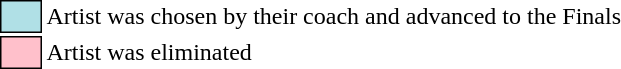<table class="toccolours" style="font-size: 100%; white-space: nowrap;">
<tr>
<td style="background:#b0e0e6; border:1px solid black;">      </td>
<td>Artist was chosen by their coach and advanced to the Finals</td>
</tr>
<tr>
<td style="background:#ffc0cb; border:1px solid black;">      </td>
<td>Artist was eliminated</td>
</tr>
</table>
